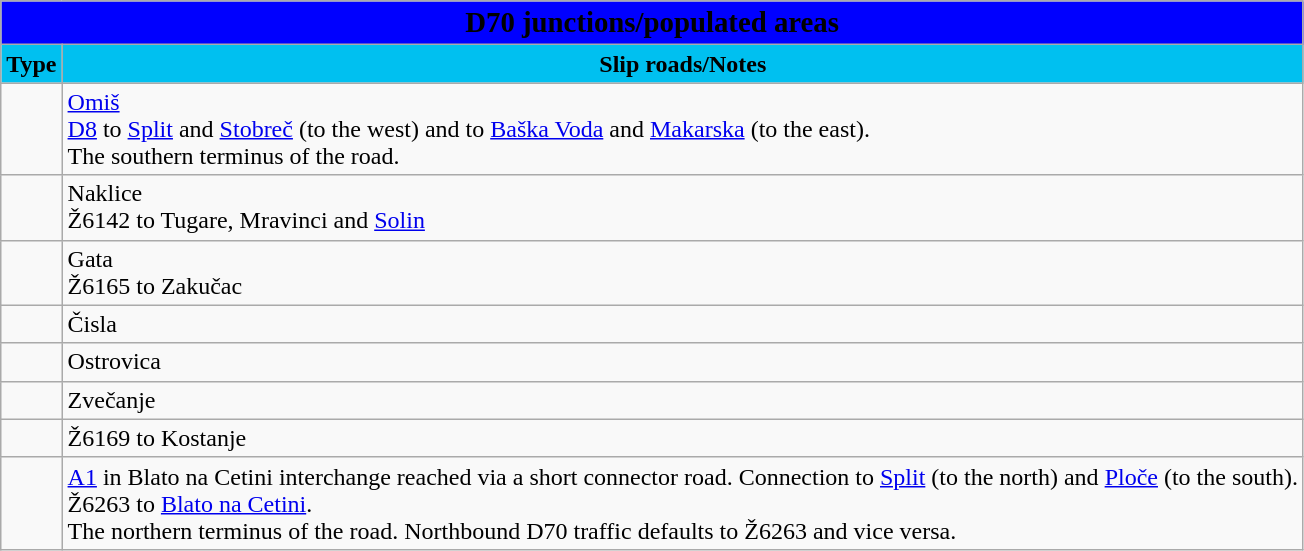<table class="wikitable">
<tr>
<td colspan=2 bgcolor=blue align=center style=margin-top:15><span><big><strong>D70 junctions/populated areas</strong></big></span></td>
</tr>
<tr>
<td align=center bgcolor=00c0f0><strong>Type</strong></td>
<td align=center bgcolor=00c0f0><strong>Slip roads/Notes</strong></td>
</tr>
<tr>
<td></td>
<td><a href='#'>Omiš</a><br> <a href='#'>D8</a> to <a href='#'>Split</a> and <a href='#'>Stobreč</a> (to the west) and to <a href='#'>Baška Voda</a> and <a href='#'>Makarska</a> (to the east).<br>The southern terminus of the road.</td>
</tr>
<tr>
<td></td>
<td>Naklice<br>Ž6142 to Tugare, Mravinci and <a href='#'>Solin</a></td>
</tr>
<tr>
<td></td>
<td>Gata<br>Ž6165 to Zakučac</td>
</tr>
<tr>
<td></td>
<td>Čisla</td>
</tr>
<tr>
<td></td>
<td>Ostrovica</td>
</tr>
<tr>
<td></td>
<td>Zvečanje</td>
</tr>
<tr>
<td></td>
<td>Ž6169 to Kostanje</td>
</tr>
<tr>
<td></td>
<td> <a href='#'>A1</a> in Blato na Cetini interchange reached via a short connector road. Connection to <a href='#'>Split</a> (to the north) and <a href='#'>Ploče</a> (to the south).<br>Ž6263 to <a href='#'>Blato na Cetini</a>.<br>The northern terminus of the road. Northbound D70 traffic defaults to Ž6263 and vice versa.</td>
</tr>
</table>
